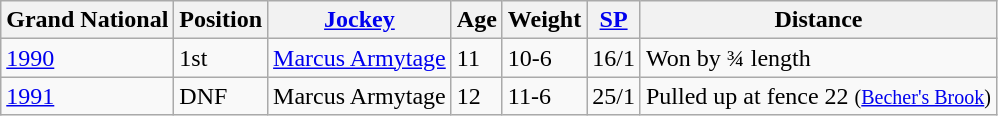<table class="wikitable sortable">
<tr>
<th>Grand National</th>
<th>Position</th>
<th><a href='#'>Jockey</a></th>
<th>Age</th>
<th>Weight</th>
<th><a href='#'>SP</a></th>
<th>Distance</th>
</tr>
<tr>
<td><a href='#'>1990</a></td>
<td>1st</td>
<td><a href='#'>Marcus Armytage</a></td>
<td>11</td>
<td>10-6</td>
<td>16/1</td>
<td>Won by ¾ length</td>
</tr>
<tr>
<td><a href='#'>1991</a></td>
<td>DNF</td>
<td>Marcus Armytage</td>
<td>12</td>
<td>11-6</td>
<td>25/1</td>
<td>Pulled up at fence 22 <small>(<a href='#'>Becher's Brook</a>)</small></td>
</tr>
</table>
